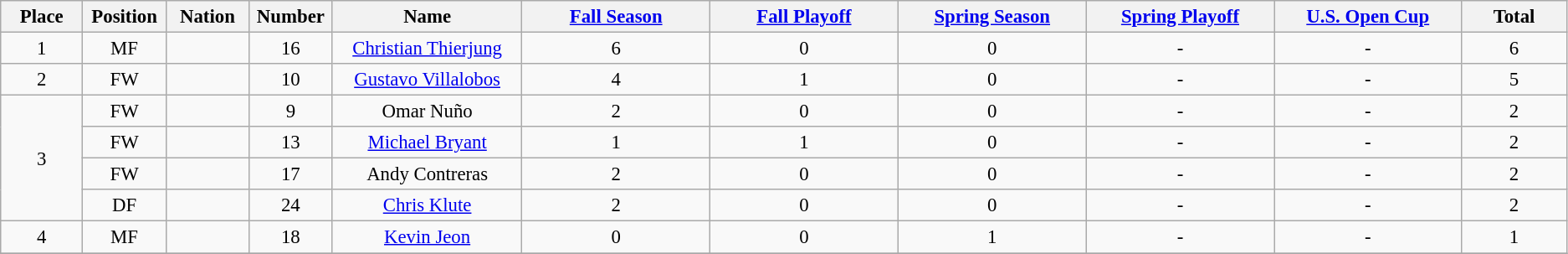<table class="wikitable" style="font-size: 95%; text-align: center;">
<tr>
<th width=60>Place</th>
<th width=60>Position</th>
<th width=60>Nation</th>
<th width=60>Number</th>
<th width=150>Name</th>
<th width=150><a href='#'>Fall Season</a></th>
<th width=150><a href='#'>Fall Playoff</a></th>
<th width=150><a href='#'>Spring Season</a></th>
<th width=150><a href='#'>Spring Playoff</a></th>
<th width=150><a href='#'>U.S. Open Cup</a></th>
<th width=80><strong>Total</strong></th>
</tr>
<tr>
<td>1</td>
<td>MF</td>
<td></td>
<td>16</td>
<td><a href='#'>Christian Thierjung</a></td>
<td>6</td>
<td>0</td>
<td>0</td>
<td>-</td>
<td>-</td>
<td>6</td>
</tr>
<tr>
<td>2</td>
<td>FW</td>
<td></td>
<td>10</td>
<td><a href='#'>Gustavo Villalobos</a></td>
<td>4</td>
<td>1</td>
<td>0</td>
<td>-</td>
<td>-</td>
<td>5</td>
</tr>
<tr>
<td rowspan="4">3</td>
<td>FW</td>
<td></td>
<td>9</td>
<td>Omar Nuño</td>
<td>2</td>
<td>0</td>
<td>0</td>
<td>-</td>
<td>-</td>
<td>2</td>
</tr>
<tr>
<td>FW</td>
<td></td>
<td>13</td>
<td><a href='#'>Michael Bryant</a></td>
<td>1</td>
<td>1</td>
<td>0</td>
<td>-</td>
<td>-</td>
<td>2</td>
</tr>
<tr>
<td>FW</td>
<td></td>
<td>17</td>
<td>Andy Contreras</td>
<td>2</td>
<td>0</td>
<td>0</td>
<td>-</td>
<td>-</td>
<td>2</td>
</tr>
<tr>
<td>DF</td>
<td></td>
<td>24</td>
<td><a href='#'>Chris Klute</a></td>
<td>2</td>
<td>0</td>
<td>0</td>
<td>-</td>
<td>-</td>
<td>2</td>
</tr>
<tr>
<td>4</td>
<td>MF</td>
<td></td>
<td>18</td>
<td><a href='#'>Kevin Jeon</a></td>
<td>0</td>
<td>0</td>
<td>1</td>
<td>-</td>
<td>-</td>
<td>1</td>
</tr>
<tr>
</tr>
</table>
